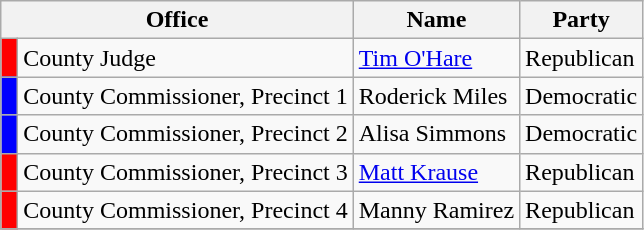<table class="wikitable">
<tr>
<th colspan="2" style="text-align:center; vertical-align:bottom">Office</th>
<th style="text-align:center; vertical-align:bottom">Name</th>
<th style="text-align:center; vertical-align:bottom">Party</th>
</tr>
<tr>
<td style="background:red"> </td>
<td>County Judge</td>
<td><a href='#'>Tim O'Hare</a></td>
<td>Republican</td>
</tr>
<tr>
<td style="background:blue"> </td>
<td>County Commissioner, Precinct 1</td>
<td>Roderick Miles</td>
<td>Democratic</td>
</tr>
<tr>
<td style="background:blue"> </td>
<td>County Commissioner, Precinct 2</td>
<td>Alisa Simmons</td>
<td>Democratic</td>
</tr>
<tr>
<td style="background:red"> </td>
<td>County Commissioner, Precinct 3</td>
<td><a href='#'>Matt Krause</a></td>
<td>Republican</td>
</tr>
<tr>
<td style="background:red"> </td>
<td>County Commissioner, Precinct 4</td>
<td>Manny Ramirez</td>
<td>Republican</td>
</tr>
<tr>
</tr>
</table>
